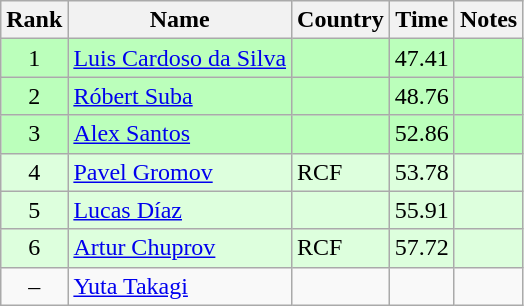<table class="wikitable" style="text-align:center">
<tr>
<th>Rank</th>
<th>Name</th>
<th>Country</th>
<th>Time</th>
<th>Notes</th>
</tr>
<tr bgcolor=bbffbb>
<td>1</td>
<td align="left"><a href='#'>Luis Cardoso da Silva</a></td>
<td align="left"></td>
<td>47.41</td>
<td></td>
</tr>
<tr bgcolor=bbffbb>
<td>2</td>
<td align="left"><a href='#'>Róbert Suba</a></td>
<td align="left"></td>
<td>48.76</td>
<td></td>
</tr>
<tr bgcolor=bbffbb>
<td>3</td>
<td align="left"><a href='#'>Alex Santos</a></td>
<td align="left"></td>
<td>52.86</td>
<td></td>
</tr>
<tr bgcolor=ddffdd>
<td>4</td>
<td align="left"><a href='#'>Pavel Gromov</a></td>
<td align="left"> RCF</td>
<td>53.78</td>
<td></td>
</tr>
<tr bgcolor=ddffdd>
<td>5</td>
<td align="left"><a href='#'>Lucas Díaz</a></td>
<td align="left"></td>
<td>55.91</td>
<td></td>
</tr>
<tr bgcolor=ddffdd>
<td>6</td>
<td align="left"><a href='#'>Artur Chuprov</a></td>
<td align="left"> RCF</td>
<td>57.72</td>
<td></td>
</tr>
<tr>
<td>–</td>
<td align="left"><a href='#'>Yuta Takagi</a></td>
<td align="left"></td>
<td></td>
<td></td>
</tr>
</table>
